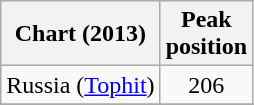<table class="wikitable plainrowheaders" style="text-align:center">
<tr>
<th>Chart (2013)</th>
<th>Peak<br>position</th>
</tr>
<tr>
<td>Russia (<a href='#'>Tophit</a>)</td>
<td style="text-align:center;">206</td>
</tr>
<tr>
</tr>
</table>
